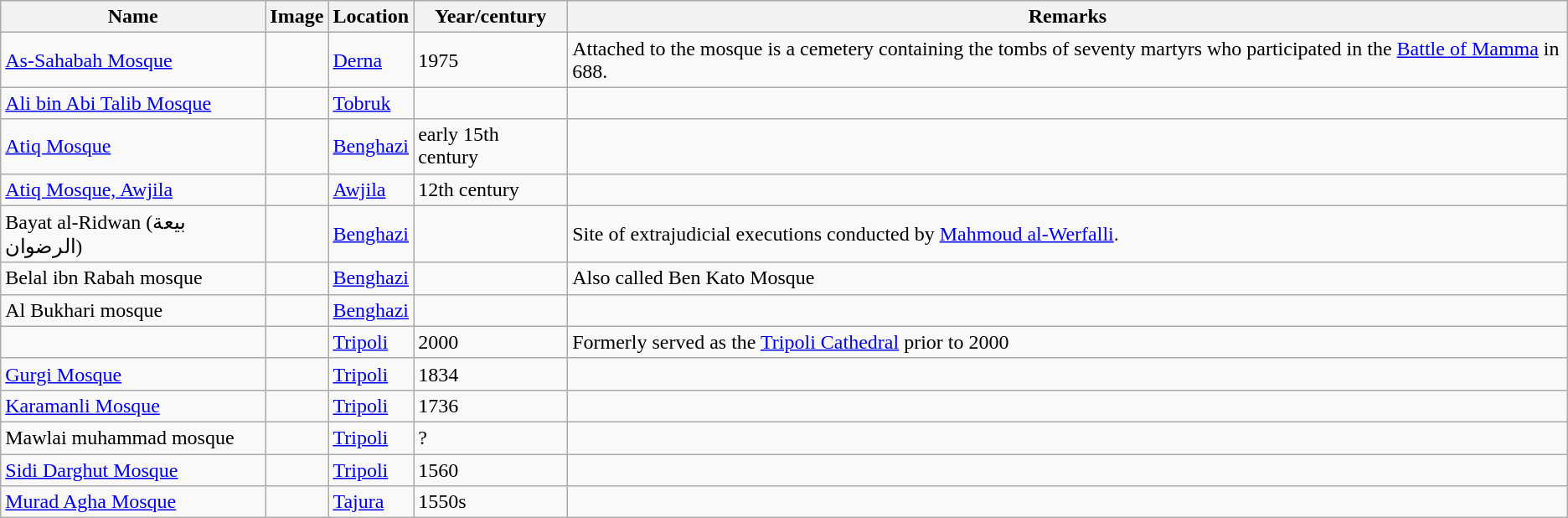<table class="wikitable sortable">
<tr>
<th>Name</th>
<th class="unsortable">Image</th>
<th>Location</th>
<th>Year/century</th>
<th>Remarks</th>
</tr>
<tr>
<td><a href='#'>As-Sahabah Mosque</a></td>
<td></td>
<td><a href='#'>Derna</a></td>
<td>1975</td>
<td>Attached to the mosque is a cemetery containing the tombs of seventy martyrs who participated in the <a href='#'>Battle of Mamma</a> in 688.</td>
</tr>
<tr>
<td><a href='#'>Ali bin Abi Talib Mosque</a></td>
<td></td>
<td><a href='#'>Tobruk</a></td>
<td></td>
<td></td>
</tr>
<tr>
<td><a href='#'>Atiq Mosque</a></td>
<td></td>
<td><a href='#'>Benghazi</a></td>
<td>early 15th century</td>
<td></td>
</tr>
<tr>
<td><a href='#'>Atiq Mosque, Awjila</a></td>
<td></td>
<td><a href='#'>Awjila</a></td>
<td>12th century</td>
<td></td>
</tr>
<tr>
<td>Bayat al-Ridwan (بيعة الرضوان)</td>
<td></td>
<td><a href='#'>Benghazi</a> </td>
<td></td>
<td>Site of extrajudicial executions conducted by <a href='#'>Mahmoud al-Werfalli</a>.</td>
</tr>
<tr>
<td>Belal ibn Rabah mosque</td>
<td></td>
<td><a href='#'>Benghazi</a></td>
<td></td>
<td>Also called Ben Kato Mosque</td>
</tr>
<tr>
<td>Al Bukhari mosque</td>
<td></td>
<td><a href='#'>Benghazi</a></td>
<td></td>
<td></td>
</tr>
<tr>
<td></td>
<td></td>
<td><a href='#'>Tripoli</a></td>
<td>2000</td>
<td>Formerly served as the <a href='#'>Tripoli Cathedral</a> prior to 2000</td>
</tr>
<tr>
<td><a href='#'>Gurgi Mosque</a></td>
<td></td>
<td><a href='#'>Tripoli</a></td>
<td>1834</td>
<td></td>
</tr>
<tr>
<td><a href='#'>Karamanli Mosque</a></td>
<td></td>
<td><a href='#'>Tripoli</a></td>
<td>1736</td>
<td></td>
</tr>
<tr>
<td>Mawlai muhammad mosque</td>
<td></td>
<td><a href='#'>Tripoli</a></td>
<td>?</td>
<td></td>
</tr>
<tr>
<td><a href='#'>Sidi Darghut Mosque</a></td>
<td></td>
<td><a href='#'>Tripoli</a></td>
<td>1560</td>
<td></td>
</tr>
<tr>
<td><a href='#'>Murad Agha Mosque</a></td>
<td></td>
<td><a href='#'>Tajura</a></td>
<td>1550s</td>
<td></td>
</tr>
</table>
